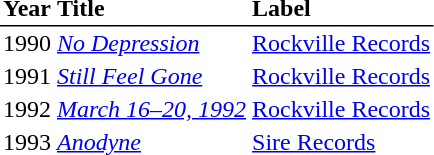<table border="0" cellpadding="2" style="border-collapse:collapse;">
<tr style="border-bottom:1px solid black;">
<th align="left">Year</th>
<th align="left">Title</th>
<th align="left">Label</th>
</tr>
<tr>
<td>1990</td>
<td><em><a href='#'>No Depression</a></em></td>
<td><a href='#'>Rockville Records</a></td>
</tr>
<tr>
<td>1991</td>
<td><em><a href='#'>Still Feel Gone</a></em></td>
<td><a href='#'>Rockville Records</a></td>
</tr>
<tr>
<td>1992</td>
<td><em><a href='#'>March 16–20, 1992</a></em></td>
<td><a href='#'>Rockville Records</a></td>
</tr>
<tr>
<td>1993</td>
<td><em><a href='#'>Anodyne</a></em></td>
<td><a href='#'>Sire Records</a></td>
</tr>
</table>
